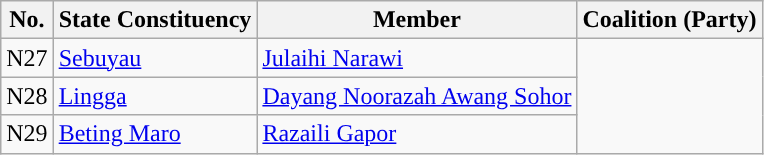<table class="wikitable">
<tr>
<th>No.</th>
<th>State Constituency</th>
<th>Member</th>
<th>Coalition (Party)</th>
</tr>
<tr>
<td>N27</td>
<td><a href='#'>Sebuyau</a></td>
<td><a href='#'>Julaihi Narawi</a></td>
<td rowspan="3"></td>
</tr>
<tr>
<td>N28</td>
<td><a href='#'>Lingga</a></td>
<td><a href='#'>Dayang Noorazah Awang Sohor</a></td>
</tr>
<tr>
<td>N29</td>
<td><a href='#'>Beting Maro</a></td>
<td><a href='#'>Razaili Gapor</a></td>
</tr>
</table>
